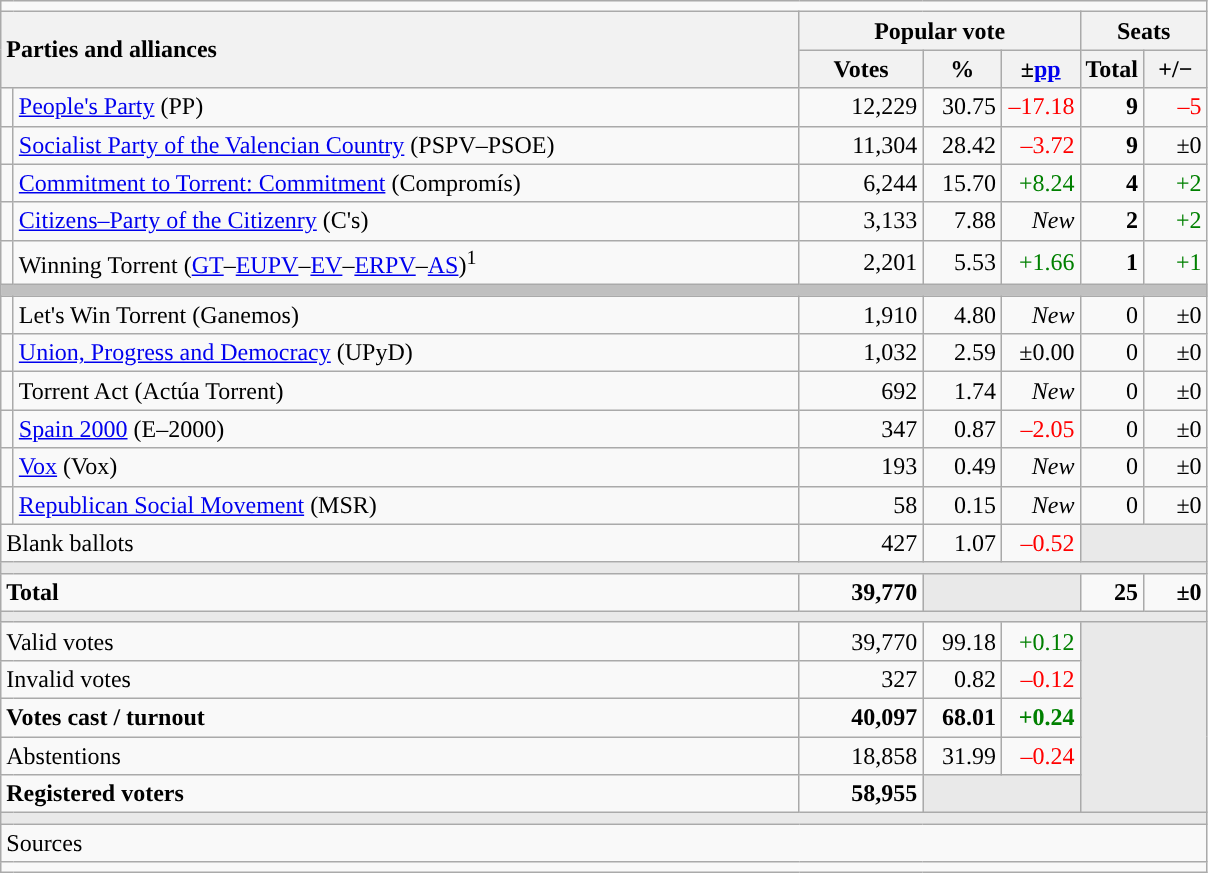<table class="wikitable" style="text-align:right;">
<tr>
<td colspan="7"></td>
</tr>
<tr>
<th style="text-align:left;" rowspan="2" colspan="2" width="525">Parties and alliances</th>
<th colspan="3">Popular vote</th>
<th colspan="2">Seats</th>
</tr>
<tr>
<th width="75">Votes</th>
<th width="45">%</th>
<th width="45">±<a href='#'>pp</a></th>
<th width="35">Total</th>
<th width="35">+/−</th>
</tr>
<tr>
<td width="1" style="color:inherit;background:"></td>
<td align="left"><a href='#'>People's Party</a> (PP)</td>
<td>12,229</td>
<td>30.75</td>
<td style="color:red;">–17.18</td>
<td><strong>9</strong></td>
<td style="color:red;">–5</td>
</tr>
<tr>
<td style="color:inherit;background:"></td>
<td align="left"><a href='#'>Socialist Party of the Valencian Country</a> (PSPV–PSOE)</td>
<td>11,304</td>
<td>28.42</td>
<td style="color:red;">–3.72</td>
<td><strong>9</strong></td>
<td>±0</td>
</tr>
<tr>
<td style="color:inherit;background:"></td>
<td align="left"><a href='#'>Commitment to Torrent: Commitment</a> (Compromís)</td>
<td>6,244</td>
<td>15.70</td>
<td style="color:green;">+8.24</td>
<td><strong>4</strong></td>
<td style="color:green;">+2</td>
</tr>
<tr>
<td style="color:inherit;background:"></td>
<td align="left"><a href='#'>Citizens–Party of the Citizenry</a> (C's)</td>
<td>3,133</td>
<td>7.88</td>
<td><em>New</em></td>
<td><strong>2</strong></td>
<td style="color:green;">+2</td>
</tr>
<tr>
<td style="color:inherit;background:"></td>
<td align="left">Winning Torrent (<a href='#'>GT</a>–<a href='#'>EUPV</a>–<a href='#'>EV</a>–<a href='#'>ERPV</a>–<a href='#'>AS</a>)<sup>1</sup></td>
<td>2,201</td>
<td>5.53</td>
<td style="color:green;">+1.66</td>
<td><strong>1</strong></td>
<td style="color:green;">+1</td>
</tr>
<tr>
<td colspan="7" bgcolor="#C0C0C0"></td>
</tr>
<tr>
<td style="color:inherit;background:"></td>
<td align="left">Let's Win Torrent (Ganemos)</td>
<td>1,910</td>
<td>4.80</td>
<td><em>New</em></td>
<td>0</td>
<td>±0</td>
</tr>
<tr>
<td style="color:inherit;background:"></td>
<td align="left"><a href='#'>Union, Progress and Democracy</a> (UPyD)</td>
<td>1,032</td>
<td>2.59</td>
<td>±0.00</td>
<td>0</td>
<td>±0</td>
</tr>
<tr>
<td style="color:inherit;background:"></td>
<td align="left">Torrent Act (Actúa Torrent)</td>
<td>692</td>
<td>1.74</td>
<td><em>New</em></td>
<td>0</td>
<td>±0</td>
</tr>
<tr>
<td style="color:inherit;background:"></td>
<td align="left"><a href='#'>Spain 2000</a> (E–2000)</td>
<td>347</td>
<td>0.87</td>
<td style="color:red;">–2.05</td>
<td>0</td>
<td>±0</td>
</tr>
<tr>
<td style="color:inherit;background:"></td>
<td align="left"><a href='#'>Vox</a> (Vox)</td>
<td>193</td>
<td>0.49</td>
<td><em>New</em></td>
<td>0</td>
<td>±0</td>
</tr>
<tr>
<td style="color:inherit;background:"></td>
<td align="left"><a href='#'>Republican Social Movement</a> (MSR)</td>
<td>58</td>
<td>0.15</td>
<td><em>New</em></td>
<td>0</td>
<td>±0</td>
</tr>
<tr>
<td align="left" colspan="2">Blank ballots</td>
<td>427</td>
<td>1.07</td>
<td style="color:red;">–0.52</td>
<td bgcolor="#E9E9E9" colspan="2"></td>
</tr>
<tr>
<td colspan="7" bgcolor="#E9E9E9"></td>
</tr>
<tr style="font-weight:bold;">
<td align="left" colspan="2">Total</td>
<td>39,770</td>
<td bgcolor="#E9E9E9" colspan="2"></td>
<td>25</td>
<td>±0</td>
</tr>
<tr>
<td colspan="7" bgcolor="#E9E9E9"></td>
</tr>
<tr>
<td align="left" colspan="2">Valid votes</td>
<td>39,770</td>
<td>99.18</td>
<td style="color:green;">+0.12</td>
<td bgcolor="#E9E9E9" colspan="2" rowspan="5"></td>
</tr>
<tr>
<td align="left" colspan="2">Invalid votes</td>
<td>327</td>
<td>0.82</td>
<td style="color:red;">–0.12</td>
</tr>
<tr style="font-weight:bold;">
<td align="left" colspan="2">Votes cast / turnout</td>
<td>40,097</td>
<td>68.01</td>
<td style="color:green;">+0.24</td>
</tr>
<tr>
<td align="left" colspan="2">Abstentions</td>
<td>18,858</td>
<td>31.99</td>
<td style="color:red;">–0.24</td>
</tr>
<tr style="font-weight:bold;">
<td align="left" colspan="2">Registered voters</td>
<td>58,955</td>
<td bgcolor="#E9E9E9" colspan="2"></td>
</tr>
<tr>
<td colspan="7" bgcolor="#E9E9E9"></td>
</tr>
<tr>
<td align="left" colspan="7">Sources</td>
</tr>
<tr>
<td colspan="7" style="text-align:left; max-width:790px;"></td>
</tr>
</table>
